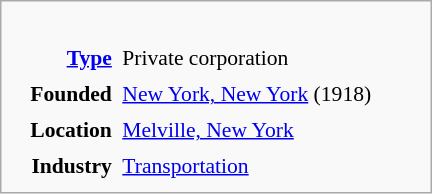<table class="infobox" style="float:right;margin:0 0 1em 1em;width:20em;font-size:90%;clear:right;" cellspacing="5">
<tr>
<td colspan="2" style="padding-bottom:1em;text-align:center;"></td>
</tr>
<tr style="vertical-align: top; text-align: right;">
<td><strong><a href='#'>Type</a></strong></td>
<td style="vertical-align: top; text-align: left;">Private corporation</td>
</tr>
<tr style="vertical-align: top; text-align: right;">
<td><strong>Founded</strong></td>
<td style="vertical-align: top; text-align: left;"><a href='#'>New York, New York</a> (1918)</td>
</tr>
<tr style="vertical-align: top; text-align: right;">
<td><strong>Location</strong></td>
<td style="vertical-align: top; text-align: left;"><a href='#'>Melville, New York</a></td>
</tr>
<tr style="vertical-align: top; text-align: right;">
<td><strong>Industry</strong></td>
<td style="vertical-align: top; text-align: left;"><a href='#'>Transportation</a></td>
</tr>
</table>
